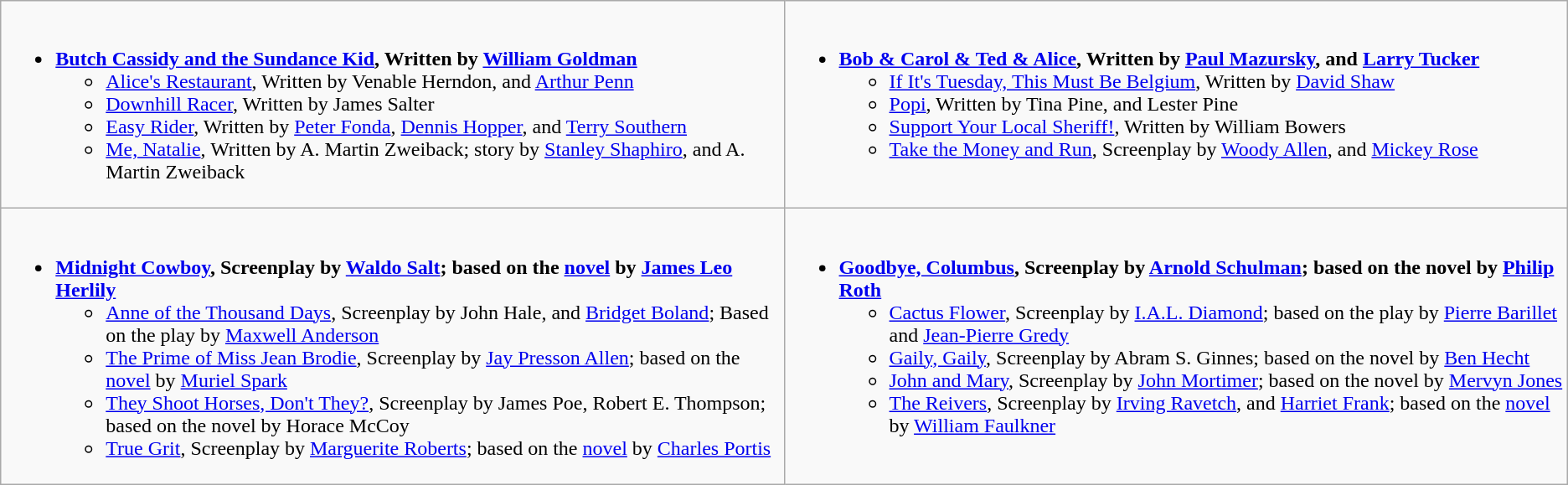<table class="wikitable">
<tr>
<td valign="top" width="50%"><br><ul><li><strong><a href='#'>Butch Cassidy and the Sundance Kid</a>, Written by <a href='#'>William Goldman</a></strong><ul><li><a href='#'>Alice's Restaurant</a>, Written by Venable Herndon, and <a href='#'>Arthur Penn</a></li><li><a href='#'>Downhill Racer</a>, Written by James Salter</li><li><a href='#'>Easy Rider</a>, Written by <a href='#'>Peter Fonda</a>, <a href='#'>Dennis Hopper</a>, and <a href='#'>Terry Southern</a></li><li><a href='#'>Me, Natalie</a>, Written by A. Martin Zweiback; story by <a href='#'>Stanley Shaphiro</a>, and A. Martin Zweiback</li></ul></li></ul></td>
<td valign="top"><br><ul><li><strong><a href='#'>Bob & Carol & Ted & Alice</a>, Written by <a href='#'>Paul Mazursky</a>, and <a href='#'>Larry Tucker</a></strong><ul><li><a href='#'>If It's Tuesday, This Must Be Belgium</a>, Written by <a href='#'>David Shaw</a></li><li><a href='#'>Popi</a>, Written by Tina Pine, and Lester Pine</li><li><a href='#'>Support Your Local Sheriff!</a>, Written by William Bowers</li><li><a href='#'>Take the Money and Run</a>, Screenplay by <a href='#'>Woody Allen</a>, and <a href='#'>Mickey Rose</a></li></ul></li></ul></td>
</tr>
<tr>
<td valign="top"><br><ul><li><strong><a href='#'>Midnight Cowboy</a>, Screenplay by <a href='#'>Waldo Salt</a>; based on the <a href='#'>novel</a> by <a href='#'>James Leo Herlily</a></strong><ul><li><a href='#'>Anne of the Thousand Days</a>, Screenplay by John Hale, and <a href='#'>Bridget Boland</a>; Based on the play by <a href='#'>Maxwell Anderson</a></li><li><a href='#'>The Prime of Miss Jean Brodie</a>, Screenplay by <a href='#'>Jay Presson Allen</a>; based on the <a href='#'>novel</a> by <a href='#'>Muriel Spark</a></li><li><a href='#'>They Shoot Horses, Don't They?</a>, Screenplay by James Poe, Robert E. Thompson; based on the novel by Horace McCoy</li><li><a href='#'>True Grit</a>, Screenplay by <a href='#'>Marguerite Roberts</a>; based on the <a href='#'>novel</a> by <a href='#'>Charles Portis</a></li></ul></li></ul></td>
<td valign="top"><br><ul><li><strong><a href='#'>Goodbye, Columbus</a>, Screenplay by <a href='#'>Arnold Schulman</a>; based on the novel by <a href='#'>Philip Roth</a></strong><ul><li><a href='#'>Cactus Flower</a>, Screenplay by <a href='#'>I.A.L. Diamond</a>; based on the play by <a href='#'>Pierre Barillet</a> and <a href='#'>Jean-Pierre Gredy</a></li><li><a href='#'>Gaily, Gaily</a>, Screenplay by Abram S. Ginnes; based on the novel by <a href='#'>Ben Hecht</a></li><li><a href='#'>John and Mary</a>, Screenplay by <a href='#'>John Mortimer</a>; based on the novel by <a href='#'>Mervyn Jones</a></li><li><a href='#'>The Reivers</a>, Screenplay by <a href='#'>Irving Ravetch</a>, and <a href='#'>Harriet Frank</a>; based on the <a href='#'>novel</a> by <a href='#'>William Faulkner</a></li></ul></li></ul></td>
</tr>
</table>
